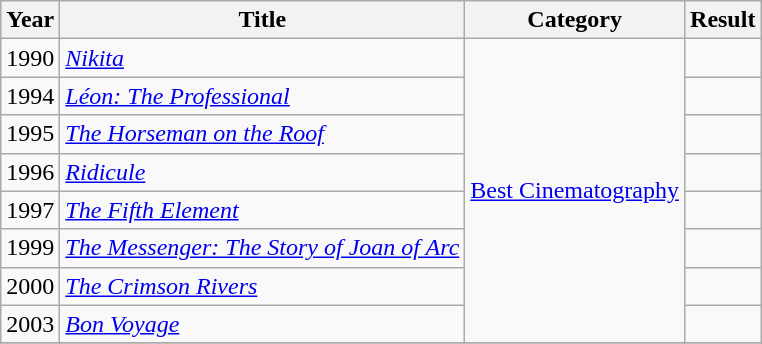<table class="wikitable">
<tr>
<th>Year</th>
<th>Title</th>
<th>Category</th>
<th>Result</th>
</tr>
<tr>
<td>1990</td>
<td><em><a href='#'>Nikita</a></em></td>
<td rowspan=8><a href='#'>Best Cinematography</a></td>
<td></td>
</tr>
<tr>
<td>1994</td>
<td><em><a href='#'>Léon: The Professional</a></em></td>
<td></td>
</tr>
<tr>
<td>1995</td>
<td><em><a href='#'>The Horseman on the Roof</a></em></td>
<td></td>
</tr>
<tr>
<td>1996</td>
<td><em><a href='#'>Ridicule</a></em></td>
<td></td>
</tr>
<tr>
<td>1997</td>
<td><em><a href='#'>The Fifth Element</a></em></td>
<td></td>
</tr>
<tr>
<td>1999</td>
<td><em><a href='#'>The Messenger: The Story of Joan of Arc</a></em></td>
<td></td>
</tr>
<tr>
<td>2000</td>
<td><em><a href='#'>The Crimson Rivers</a></em></td>
<td></td>
</tr>
<tr>
<td>2003</td>
<td><em><a href='#'>Bon Voyage</a></em></td>
<td></td>
</tr>
<tr>
</tr>
</table>
